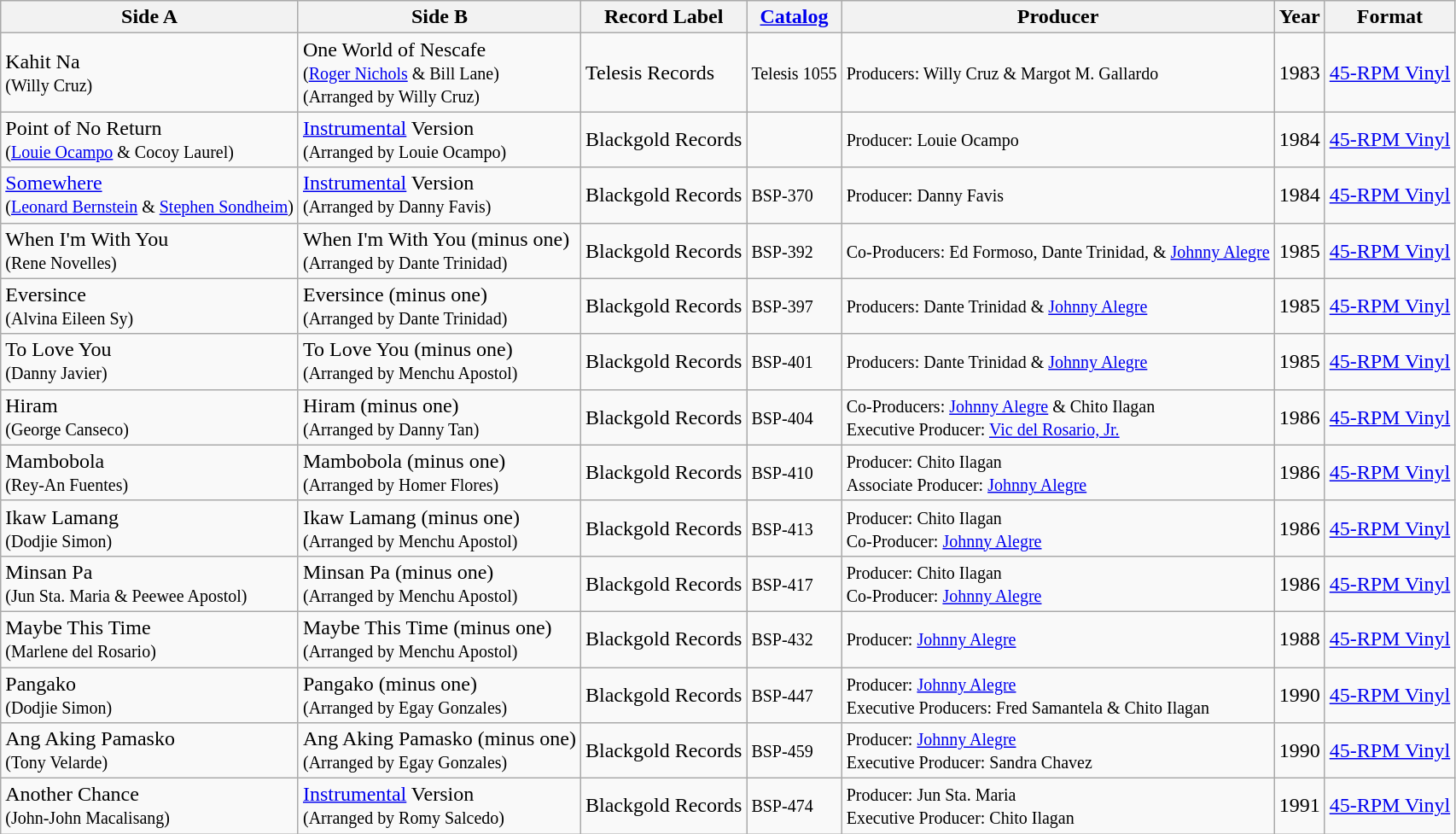<table class="wikitable sortable mw-collapsible ">
<tr>
<th>Side A</th>
<th>Side B</th>
<th>Record Label</th>
<th><a href='#'>Catalog</a></th>
<th>Producer</th>
<th>Year</th>
<th>Format</th>
</tr>
<tr>
<td>Kahit Na<br><small>(Willy Cruz)</small></td>
<td>One World of Nescafe<br><small>(<a href='#'>Roger Nichols</a> & Bill Lane) <br>(Arranged by Willy Cruz)</small></td>
<td>Telesis Records</td>
<td><small>Telesis 1055</small></td>
<td><small>Producers: Willy Cruz & Margot M. Gallardo</small></td>
<td>1983</td>
<td><a href='#'>45-RPM Vinyl</a></td>
</tr>
<tr>
<td>Point of No Return<br><small>(<a href='#'>Louie Ocampo</a> & Cocoy Laurel)</small></td>
<td><a href='#'>Instrumental</a> Version<br><small>(Arranged by Louie Ocampo)</small></td>
<td>Blackgold Records</td>
<td></td>
<td><small>Producer: Louie Ocampo</small></td>
<td>1984</td>
<td><a href='#'>45-RPM Vinyl</a></td>
</tr>
<tr>
<td><a href='#'>Somewhere</a><br><small>(<a href='#'>Leonard Bernstein</a> & <a href='#'>Stephen Sondheim</a>)</small></td>
<td><a href='#'>Instrumental</a> Version<br><small>(Arranged by Danny Favis)</small></td>
<td>Blackgold Records</td>
<td><small>BSP-370</small></td>
<td><small>Producer: Danny Favis</small></td>
<td>1984</td>
<td><a href='#'>45-RPM Vinyl</a></td>
</tr>
<tr>
<td>When I'm With You<br><small>(Rene Novelles)</small></td>
<td>When I'm With You (minus one)<br><small>(Arranged by Dante Trinidad)</small></td>
<td>Blackgold Records</td>
<td><small>BSP-392</small></td>
<td><small>Co-Producers: Ed Formoso, Dante Trinidad, & <a href='#'>Johnny Alegre</a></small></td>
<td>1985</td>
<td><a href='#'>45-RPM Vinyl</a></td>
</tr>
<tr>
<td>Eversince<br><small>(Alvina Eileen Sy)</small></td>
<td>Eversince (minus one)<br><small>(Arranged by Dante Trinidad)</small></td>
<td>Blackgold Records</td>
<td><small>BSP-397</small></td>
<td><small>Producers: Dante Trinidad & <a href='#'>Johnny Alegre</a></small></td>
<td>1985</td>
<td><a href='#'>45-RPM Vinyl</a></td>
</tr>
<tr>
<td>To Love You<br><small>(Danny Javier)</small></td>
<td>To Love You (minus one)<br><small>(Arranged by Menchu Apostol)</small></td>
<td>Blackgold Records</td>
<td><small>BSP-401</small></td>
<td><small>Producers: Dante Trinidad & <a href='#'>Johnny Alegre</a></small></td>
<td>1985</td>
<td><a href='#'>45-RPM Vinyl</a></td>
</tr>
<tr>
<td>Hiram<br><small>(George Canseco)</small></td>
<td>Hiram (minus one)<br><small>(Arranged by Danny Tan)</small></td>
<td>Blackgold Records</td>
<td><small>BSP-404</small></td>
<td><small>Co-Producers: <a href='#'>Johnny Alegre</a> & Chito Ilagan<br>Executive Producer: <a href='#'>Vic del Rosario, Jr.</a></small></td>
<td>1986</td>
<td><a href='#'>45-RPM Vinyl</a></td>
</tr>
<tr>
<td>Mambobola<br><small>(Rey-An Fuentes)</small></td>
<td>Mambobola (minus one)<br><small>(Arranged by Homer Flores)</small></td>
<td>Blackgold Records</td>
<td><small>BSP-410</small></td>
<td><small>Producer: Chito Ilagan<br>Associate Producer: <a href='#'>Johnny Alegre</a></small></td>
<td>1986</td>
<td><a href='#'>45-RPM Vinyl</a></td>
</tr>
<tr>
<td>Ikaw Lamang<br><small>(Dodjie Simon)</small></td>
<td>Ikaw Lamang (minus one)<br><small>(Arranged by Menchu Apostol)</small></td>
<td>Blackgold Records</td>
<td><small>BSP-413</small></td>
<td><small>Producer: Chito Ilagan<br>Co-Producer: <a href='#'>Johnny Alegre</a></small></td>
<td>1986</td>
<td><a href='#'>45-RPM Vinyl</a></td>
</tr>
<tr>
<td>Minsan Pa<br><small>(Jun Sta. Maria & Peewee Apostol)</small></td>
<td>Minsan Pa (minus one)<br><small>(Arranged by Menchu Apostol)</small></td>
<td>Blackgold Records</td>
<td><small>BSP-417</small></td>
<td><small>Producer: Chito Ilagan<br>Co-Producer: <a href='#'>Johnny Alegre</a></small></td>
<td>1986</td>
<td><a href='#'>45-RPM Vinyl</a></td>
</tr>
<tr>
<td>Maybe This Time<br><small>(Marlene del Rosario)</small></td>
<td>Maybe This Time (minus one)<br><small>(Arranged by Menchu Apostol)</small></td>
<td>Blackgold Records</td>
<td><small>BSP-432</small></td>
<td><small>Producer: <a href='#'>Johnny Alegre</a></small></td>
<td>1988</td>
<td><a href='#'>45-RPM Vinyl</a></td>
</tr>
<tr>
<td>Pangako<br><small>(Dodjie Simon)</small></td>
<td>Pangako (minus one)<br><small>(Arranged by Egay Gonzales)</small></td>
<td>Blackgold Records</td>
<td><small>BSP-447</small></td>
<td><small>Producer: <a href='#'>Johnny Alegre</a><br>Executive Producers: Fred Samantela & Chito Ilagan</small></td>
<td>1990</td>
<td><a href='#'>45-RPM Vinyl</a></td>
</tr>
<tr>
<td>Ang Aking Pamasko<br><small>(Tony Velarde)</small></td>
<td>Ang Aking Pamasko (minus one)<br><small>(Arranged by Egay Gonzales)</small></td>
<td>Blackgold Records</td>
<td><small>BSP-459</small></td>
<td><small>Producer: <a href='#'>Johnny Alegre</a> <br>Executive Producer: Sandra Chavez</small></td>
<td>1990</td>
<td><a href='#'>45-RPM Vinyl</a></td>
</tr>
<tr>
<td>Another Chance<br><small>(John-John Macalisang)</small></td>
<td><a href='#'>Instrumental</a> Version<br><small>(Arranged by Romy Salcedo)</small></td>
<td>Blackgold Records</td>
<td><small>BSP-474</small></td>
<td><small>Producer: Jun Sta. Maria <br>Executive Producer: Chito Ilagan</small></td>
<td>1991</td>
<td><a href='#'>45-RPM Vinyl</a></td>
</tr>
</table>
